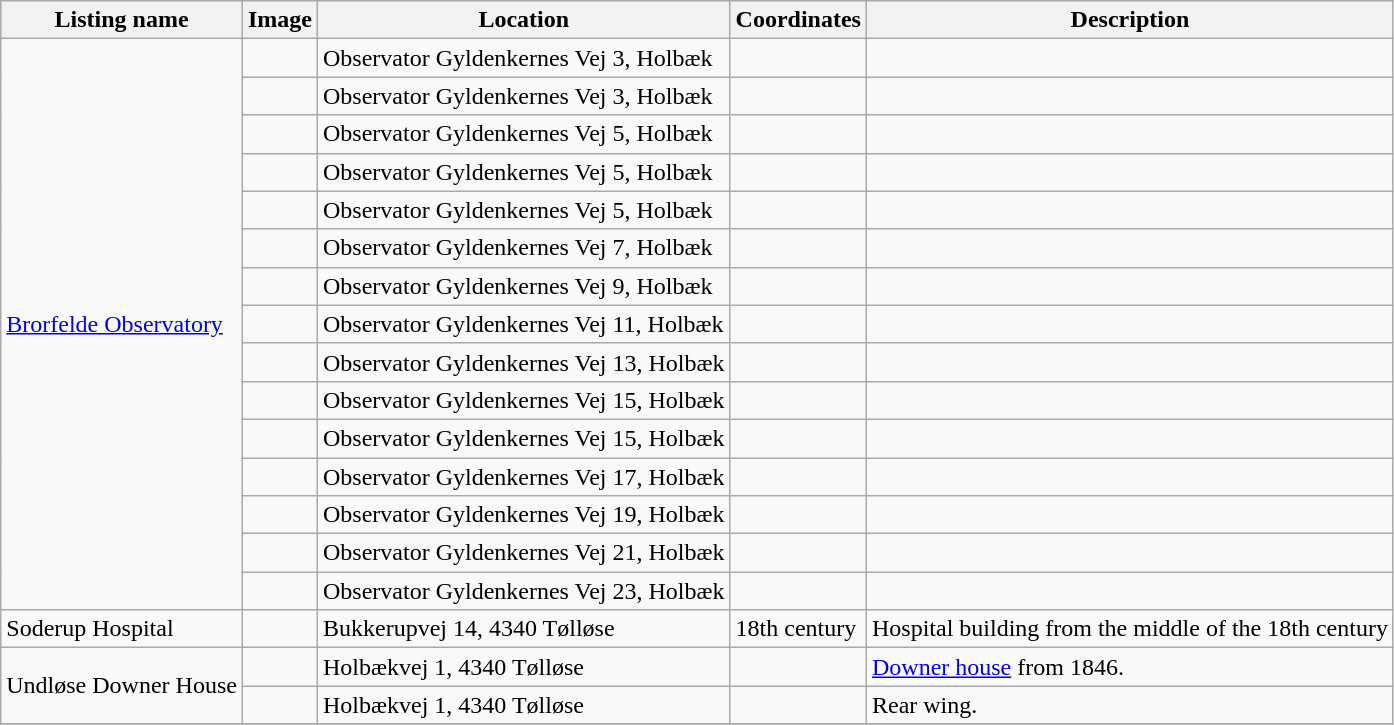<table class="wikitable sortable">
<tr>
<th>Listing name</th>
<th>Image</th>
<th>Location</th>
<th>Coordinates</th>
<th>Description</th>
</tr>
<tr>
<td rowspan="15"><a href='#'>Brorfelde Observatory</a></td>
<td></td>
<td>Observator Gyldenkernes Vej 3, Holbæk</td>
<td></td>
<td></td>
</tr>
<tr>
<td></td>
<td>Observator Gyldenkernes Vej 3, Holbæk</td>
<td></td>
<td></td>
</tr>
<tr>
<td></td>
<td>Observator Gyldenkernes Vej 5, Holbæk</td>
<td></td>
<td></td>
</tr>
<tr>
<td></td>
<td>Observator Gyldenkernes Vej 5, Holbæk</td>
<td></td>
<td></td>
</tr>
<tr>
<td></td>
<td>Observator Gyldenkernes Vej 5, Holbæk</td>
<td></td>
<td></td>
</tr>
<tr>
<td></td>
<td>Observator Gyldenkernes Vej 7, Holbæk</td>
<td></td>
<td></td>
</tr>
<tr>
<td></td>
<td>Observator Gyldenkernes Vej 9, Holbæk</td>
<td></td>
<td></td>
</tr>
<tr>
<td></td>
<td>Observator Gyldenkernes Vej 11, Holbæk</td>
<td></td>
<td></td>
</tr>
<tr>
<td></td>
<td>Observator Gyldenkernes Vej 13, Holbæk</td>
<td></td>
<td></td>
</tr>
<tr>
<td></td>
<td>Observator Gyldenkernes Vej 15, Holbæk</td>
<td></td>
<td></td>
</tr>
<tr>
<td></td>
<td>Observator Gyldenkernes Vej 15, Holbæk</td>
<td></td>
<td></td>
</tr>
<tr>
<td></td>
<td>Observator Gyldenkernes Vej 17, Holbæk</td>
<td></td>
<td></td>
</tr>
<tr>
<td></td>
<td>Observator Gyldenkernes Vej 19, Holbæk</td>
<td></td>
<td></td>
</tr>
<tr>
<td></td>
<td>Observator Gyldenkernes Vej 21, Holbæk</td>
<td></td>
<td></td>
</tr>
<tr>
<td></td>
<td>Observator Gyldenkernes Vej 23, Holbæk</td>
<td></td>
<td></td>
</tr>
<tr>
<td>Soderup Hospital</td>
<td></td>
<td>Bukkerupvej 14, 4340 Tølløse</td>
<td>18th century</td>
<td>Hospital building from the middle of the 18th century</td>
</tr>
<tr>
<td rowspan="2">Undløse Downer House</td>
<td></td>
<td>Holbækvej 1, 4340 Tølløse</td>
<td></td>
<td><a href='#'>Downer house</a> from 1846.</td>
</tr>
<tr>
<td></td>
<td>Holbækvej 1, 4340 Tølløse</td>
<td></td>
<td>Rear wing.</td>
</tr>
<tr>
</tr>
</table>
